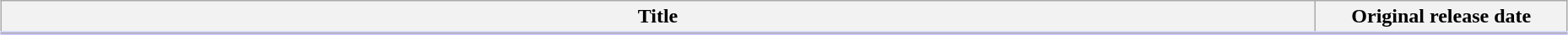<table class="wikitable" style="width:98%; margin:auto; background:#FFF;">
<tr style="border-bottom: 3px solid #CCF;">
<th>Title</th>
<th style="width:12em;">Original release date</th>
</tr>
<tr>
</tr>
</table>
